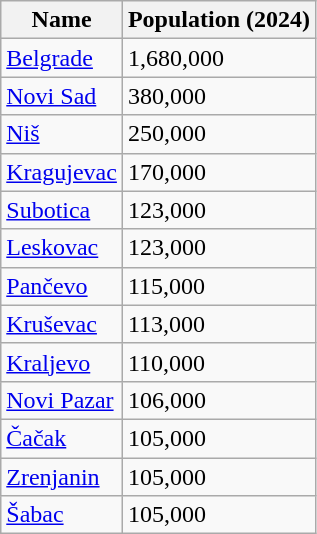<table class="wikitable sortable">
<tr>
<th>Name</th>
<th>Population (2024)</th>
</tr>
<tr>
<td><a href='#'>Belgrade</a></td>
<td>1,680,000</td>
</tr>
<tr>
<td><a href='#'>Novi Sad</a></td>
<td>380,000</td>
</tr>
<tr>
<td><a href='#'>Niš</a></td>
<td>250,000</td>
</tr>
<tr>
<td><a href='#'>Kragujevac</a></td>
<td>170,000</td>
</tr>
<tr>
<td><a href='#'>Subotica</a></td>
<td>123,000</td>
</tr>
<tr>
<td><a href='#'>Leskovac</a></td>
<td>123,000</td>
</tr>
<tr>
<td><a href='#'>Pančevo</a></td>
<td>115,000</td>
</tr>
<tr>
<td><a href='#'>Kruševac</a></td>
<td>113,000</td>
</tr>
<tr>
<td><a href='#'>Kraljevo</a></td>
<td>110,000</td>
</tr>
<tr>
<td><a href='#'>Novi Pazar</a></td>
<td>106,000</td>
</tr>
<tr>
<td><a href='#'>Čačak</a></td>
<td>105,000</td>
</tr>
<tr>
<td><a href='#'>Zrenjanin</a></td>
<td>105,000</td>
</tr>
<tr>
<td><a href='#'>Šabac</a></td>
<td>105,000</td>
</tr>
</table>
